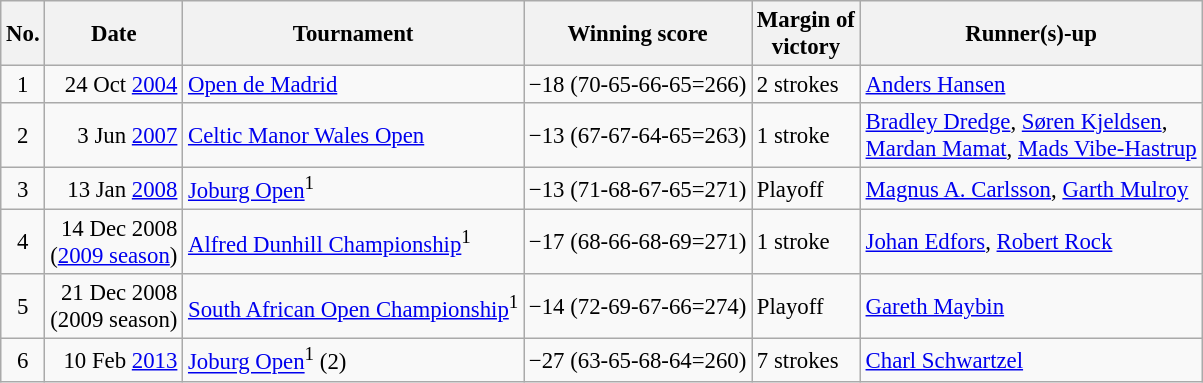<table class="wikitable" style="font-size:95%;">
<tr>
<th>No.</th>
<th>Date</th>
<th>Tournament</th>
<th>Winning score</th>
<th>Margin of<br>victory</th>
<th>Runner(s)-up</th>
</tr>
<tr>
<td align=center>1</td>
<td align=right>24 Oct <a href='#'>2004</a></td>
<td><a href='#'>Open de Madrid</a></td>
<td>−18 (70-65-66-65=266)</td>
<td>2 strokes</td>
<td> <a href='#'>Anders Hansen</a></td>
</tr>
<tr>
<td align=center>2</td>
<td align=right>3 Jun <a href='#'>2007</a></td>
<td><a href='#'>Celtic Manor Wales Open</a></td>
<td>−13 (67-67-64-65=263)</td>
<td>1 stroke</td>
<td> <a href='#'>Bradley Dredge</a>,  <a href='#'>Søren Kjeldsen</a>,<br> <a href='#'>Mardan Mamat</a>,  <a href='#'>Mads Vibe-Hastrup</a></td>
</tr>
<tr>
<td align=center>3</td>
<td align=right>13 Jan <a href='#'>2008</a></td>
<td><a href='#'>Joburg Open</a><sup>1</sup></td>
<td>−13 (71-68-67-65=271)</td>
<td>Playoff</td>
<td> <a href='#'>Magnus A. Carlsson</a>,  <a href='#'>Garth Mulroy</a></td>
</tr>
<tr>
<td align=center>4</td>
<td align=right>14 Dec 2008<br>(<a href='#'>2009 season</a>)</td>
<td><a href='#'>Alfred Dunhill Championship</a><sup>1</sup></td>
<td>−17 (68-66-68-69=271)</td>
<td>1 stroke</td>
<td> <a href='#'>Johan Edfors</a>,  <a href='#'>Robert Rock</a></td>
</tr>
<tr>
<td align=center>5</td>
<td align=right>21 Dec 2008<br>(2009 season)</td>
<td><a href='#'>South African Open Championship</a><sup>1</sup></td>
<td>−14 (72-69-67-66=274)</td>
<td>Playoff</td>
<td> <a href='#'>Gareth Maybin</a></td>
</tr>
<tr>
<td align=center>6</td>
<td align=right>10 Feb <a href='#'>2013</a></td>
<td><a href='#'>Joburg Open</a><sup>1</sup> (2)</td>
<td>−27 (63-65-68-64=260)</td>
<td>7 strokes</td>
<td> <a href='#'>Charl Schwartzel</a></td>
</tr>
</table>
